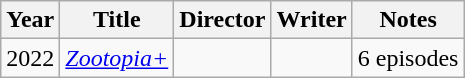<table class="wikitable">
<tr>
<th>Year</th>
<th>Title</th>
<th>Director</th>
<th>Writer</th>
<th>Notes</th>
</tr>
<tr>
<td>2022</td>
<td><em><a href='#'>Zootopia+</a></em></td>
<td></td>
<td></td>
<td>6 episodes</td>
</tr>
</table>
